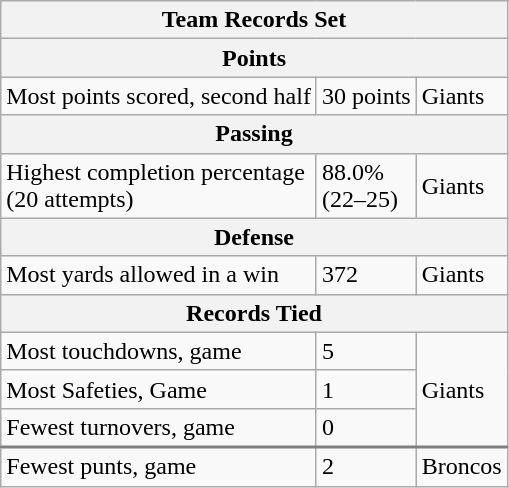<table class="wikitable">
<tr>
<th colspan=3>Team Records Set</th>
</tr>
<tr>
<th colspan=3>Points</th>
</tr>
<tr>
<td>Most points scored, second half</td>
<td>30 points</td>
<td>Giants</td>
</tr>
<tr>
<th colspan=3>Passing</th>
</tr>
<tr>
<td>Highest completion percentage<br> (20 attempts)</td>
<td>88.0%<br>(22–25)</td>
<td>Giants</td>
</tr>
<tr>
<th colspan=3>Defense</th>
</tr>
<tr>
<td>Most yards allowed in a win</td>
<td>372</td>
<td>Giants</td>
</tr>
<tr>
<th colspan=3>Records Tied</th>
</tr>
<tr>
<td>Most touchdowns, game</td>
<td>5</td>
<td rowspan=3>Giants</td>
</tr>
<tr>
<td>Most Safeties, Game</td>
<td>1</td>
</tr>
<tr style="border-bottom: 2px solid gray">
<td>Fewest turnovers, game</td>
<td>0</td>
</tr>
<tr>
<td>Fewest punts, game</td>
<td>2</td>
<td>Broncos</td>
</tr>
</table>
